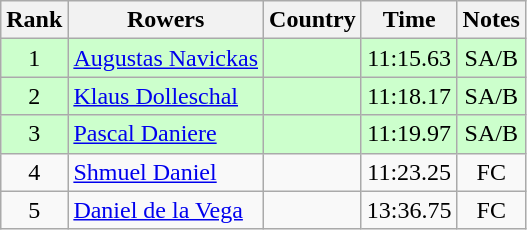<table class="wikitable" style="text-align:center">
<tr>
<th>Rank</th>
<th>Rowers</th>
<th>Country</th>
<th>Time</th>
<th>Notes</th>
</tr>
<tr bgcolor=ccffcc>
<td>1</td>
<td align="left"><a href='#'>Augustas Navickas</a></td>
<td align="left"></td>
<td>11:15.63</td>
<td>SA/B</td>
</tr>
<tr bgcolor=ccffcc>
<td>2</td>
<td align="left"><a href='#'>Klaus Dolleschal</a></td>
<td align="left"></td>
<td>11:18.17</td>
<td>SA/B</td>
</tr>
<tr bgcolor=ccffcc>
<td>3</td>
<td align="left"><a href='#'>Pascal Daniere</a></td>
<td align="left"></td>
<td>11:19.97</td>
<td>SA/B</td>
</tr>
<tr>
<td>4</td>
<td align="left"><a href='#'>Shmuel Daniel</a></td>
<td align="left"></td>
<td>11:23.25</td>
<td>FC</td>
</tr>
<tr>
<td>5</td>
<td align="left"><a href='#'>Daniel de la Vega</a></td>
<td align="left"></td>
<td>13:36.75</td>
<td>FC</td>
</tr>
</table>
